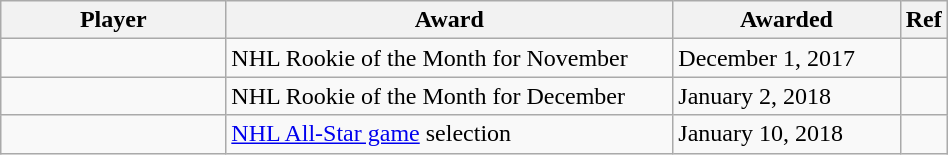<table class="wikitable sortable" style="width:50%;">
<tr align=center>
<th style="width:25%;">Player</th>
<th style="width:50%;">Award</th>
<th style="width:50%;" data-sort-type="date">Awarded</th>
<th style="width:10%;">Ref</th>
</tr>
<tr>
<td></td>
<td>NHL Rookie of the Month for November</td>
<td>December 1, 2017</td>
<td></td>
</tr>
<tr>
<td></td>
<td>NHL Rookie of the Month for December</td>
<td>January 2, 2018</td>
<td></td>
</tr>
<tr>
<td></td>
<td><a href='#'>NHL All-Star game</a> selection</td>
<td>January 10, 2018</td>
<td></td>
</tr>
</table>
